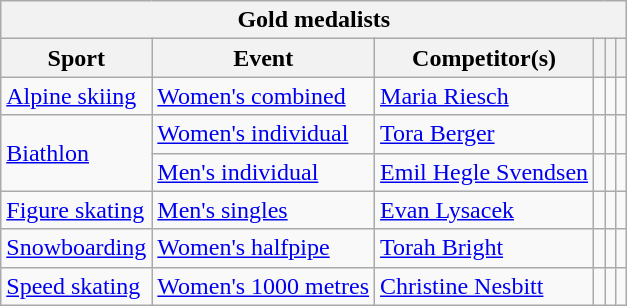<table class="wikitable">
<tr>
<th colspan="6">Gold medalists</th>
</tr>
<tr>
<th>Sport</th>
<th>Event</th>
<th>Competitor(s)</th>
<th></th>
<th></th>
<th></th>
</tr>
<tr>
<td><a href='#'>Alpine skiing</a></td>
<td><a href='#'>Women's combined</a></td>
<td><a href='#'>Maria Riesch</a></td>
<td></td>
<td></td>
<td></td>
</tr>
<tr>
<td rowspan=2><a href='#'>Biathlon</a></td>
<td><a href='#'>Women's individual</a></td>
<td><a href='#'>Tora Berger</a></td>
<td></td>
<td></td>
<td></td>
</tr>
<tr>
<td><a href='#'>Men's individual</a></td>
<td><a href='#'>Emil Hegle Svendsen</a></td>
<td></td>
<td></td>
<td></td>
</tr>
<tr>
<td><a href='#'>Figure skating</a></td>
<td><a href='#'>Men's singles</a></td>
<td><a href='#'>Evan Lysacek</a></td>
<td></td>
<td></td>
<td></td>
</tr>
<tr>
<td><a href='#'>Snowboarding</a></td>
<td><a href='#'>Women's halfpipe</a></td>
<td><a href='#'>Torah Bright</a></td>
<td></td>
<td></td>
<td></td>
</tr>
<tr>
<td><a href='#'>Speed skating</a></td>
<td><a href='#'>Women's 1000 metres</a></td>
<td><a href='#'>Christine Nesbitt</a></td>
<td></td>
<td></td>
<td></td>
</tr>
</table>
